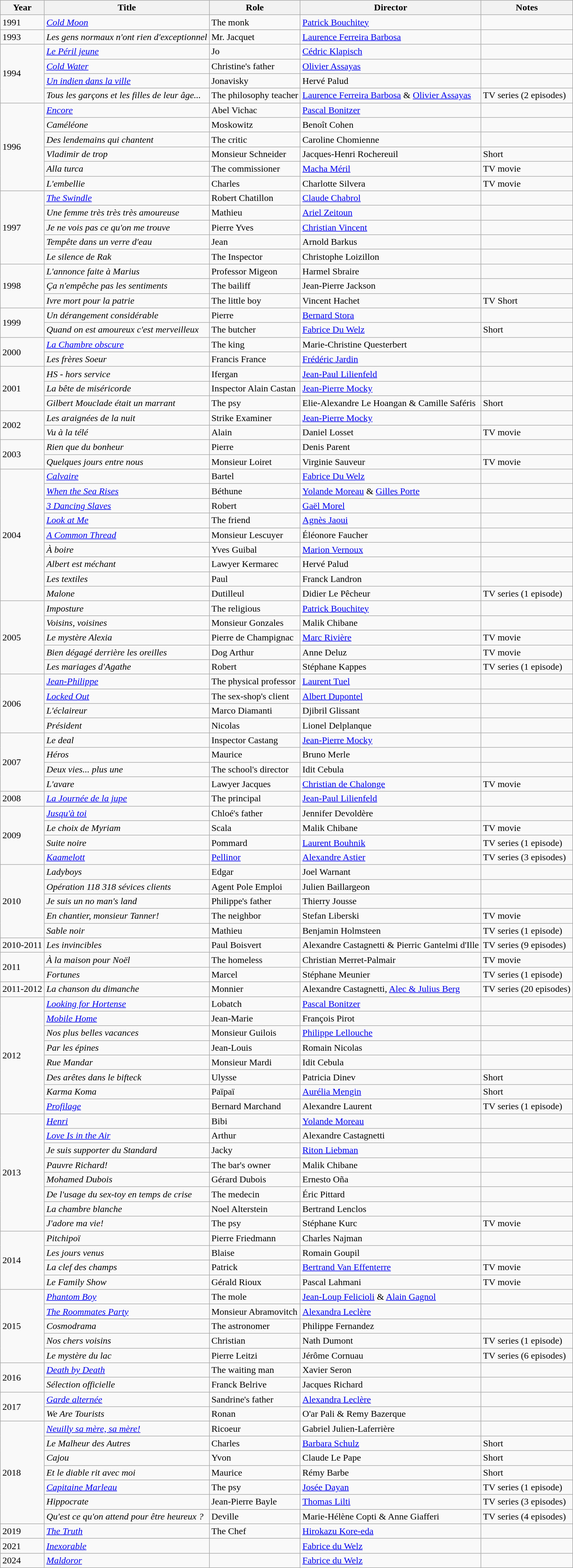<table class="wikitable sortable">
<tr>
<th>Year</th>
<th>Title</th>
<th>Role</th>
<th>Director</th>
<th class="unsortable">Notes</th>
</tr>
<tr>
<td>1991</td>
<td><em><a href='#'>Cold Moon</a></em></td>
<td>The monk</td>
<td><a href='#'>Patrick Bouchitey</a></td>
<td></td>
</tr>
<tr>
<td>1993</td>
<td><em>Les gens normaux n'ont rien d'exceptionnel</em></td>
<td>Mr. Jacquet</td>
<td><a href='#'>Laurence Ferreira Barbosa</a></td>
<td></td>
</tr>
<tr>
<td rowspan=4>1994</td>
<td><em><a href='#'>Le Péril jeune</a></em></td>
<td>Jo</td>
<td><a href='#'>Cédric Klapisch</a></td>
<td></td>
</tr>
<tr>
<td><em><a href='#'>Cold Water</a></em></td>
<td>Christine's father</td>
<td><a href='#'>Olivier Assayas</a></td>
<td></td>
</tr>
<tr>
<td><em><a href='#'>Un indien dans la ville</a></em></td>
<td>Jonavisky</td>
<td>Hervé Palud</td>
<td></td>
</tr>
<tr>
<td><em>Tous les garçons et les filles de leur âge...</em></td>
<td>The philosophy teacher</td>
<td><a href='#'>Laurence Ferreira Barbosa</a> & <a href='#'>Olivier Assayas</a></td>
<td>TV series (2 episodes)</td>
</tr>
<tr>
<td rowspan=6>1996</td>
<td><em><a href='#'>Encore</a></em></td>
<td>Abel Vichac</td>
<td><a href='#'>Pascal Bonitzer</a></td>
<td></td>
</tr>
<tr>
<td><em>Caméléone</em></td>
<td>Moskowitz</td>
<td>Benoît Cohen</td>
<td></td>
</tr>
<tr>
<td><em>Des lendemains qui chantent</em></td>
<td>The critic</td>
<td>Caroline Chomienne</td>
<td></td>
</tr>
<tr>
<td><em>Vladimir de trop</em></td>
<td>Monsieur Schneider</td>
<td>Jacques-Henri Rochereuil</td>
<td>Short</td>
</tr>
<tr>
<td><em>Alla turca</em></td>
<td>The commissioner</td>
<td><a href='#'>Macha Méril</a></td>
<td>TV movie</td>
</tr>
<tr>
<td><em>L'embellie</em></td>
<td>Charles</td>
<td>Charlotte Silvera</td>
<td>TV movie</td>
</tr>
<tr>
<td rowspan=5>1997</td>
<td><em><a href='#'>The Swindle</a></em></td>
<td>Robert Chatillon</td>
<td><a href='#'>Claude Chabrol</a></td>
<td></td>
</tr>
<tr>
<td><em>Une femme très très très amoureuse</em></td>
<td>Mathieu</td>
<td><a href='#'>Ariel Zeitoun</a></td>
<td></td>
</tr>
<tr>
<td><em>Je ne vois pas ce qu'on me trouve</em></td>
<td>Pierre Yves</td>
<td><a href='#'>Christian Vincent</a></td>
<td></td>
</tr>
<tr>
<td><em>Tempête dans un verre d'eau</em></td>
<td>Jean</td>
<td>Arnold Barkus</td>
<td></td>
</tr>
<tr>
<td><em>Le silence de Rak</em></td>
<td>The Inspector</td>
<td>Christophe Loizillon</td>
<td></td>
</tr>
<tr>
<td rowspan=3>1998</td>
<td><em>L'annonce faite à Marius</em></td>
<td>Professor Migeon</td>
<td>Harmel Sbraire</td>
<td></td>
</tr>
<tr>
<td><em>Ça n'empêche pas les sentiments</em></td>
<td>The bailiff</td>
<td>Jean-Pierre Jackson</td>
<td></td>
</tr>
<tr>
<td><em>Ivre mort pour la patrie</em></td>
<td>The little boy</td>
<td>Vincent Hachet</td>
<td>TV Short</td>
</tr>
<tr>
<td rowspan=2>1999</td>
<td><em>Un dérangement considérable</em></td>
<td>Pierre</td>
<td><a href='#'>Bernard Stora</a></td>
<td></td>
</tr>
<tr>
<td><em>Quand on est amoureux c'est merveilleux</em></td>
<td>The butcher</td>
<td><a href='#'>Fabrice Du Welz</a></td>
<td>Short</td>
</tr>
<tr>
<td rowspan=2>2000</td>
<td><em><a href='#'>La Chambre obscure</a></em></td>
<td>The king</td>
<td>Marie-Christine Questerbert</td>
<td></td>
</tr>
<tr>
<td><em>Les frères Soeur</em></td>
<td>Francis France</td>
<td><a href='#'>Frédéric Jardin</a></td>
<td></td>
</tr>
<tr>
<td rowspan=3>2001</td>
<td><em>HS - hors service</em></td>
<td>Ifergan</td>
<td><a href='#'>Jean-Paul Lilienfeld</a></td>
<td></td>
</tr>
<tr>
<td><em>La bête de miséricorde</em></td>
<td>Inspector Alain Castan</td>
<td><a href='#'>Jean-Pierre Mocky</a></td>
<td></td>
</tr>
<tr>
<td><em>Gilbert Mouclade était un marrant</em></td>
<td>The psy</td>
<td>Elie-Alexandre Le Hoangan & Camille Saféris</td>
<td>Short</td>
</tr>
<tr>
<td rowspan=2>2002</td>
<td><em>Les araignées de la nuit</em></td>
<td>Strike Examiner</td>
<td><a href='#'>Jean-Pierre Mocky</a></td>
<td></td>
</tr>
<tr>
<td><em>Vu à la télé</em></td>
<td>Alain</td>
<td>Daniel Losset</td>
<td>TV movie</td>
</tr>
<tr>
<td rowspan=2>2003</td>
<td><em>Rien que du bonheur</em></td>
<td>Pierre</td>
<td>Denis Parent</td>
<td></td>
</tr>
<tr>
<td><em>Quelques jours entre nous</em></td>
<td>Monsieur Loiret</td>
<td>Virginie Sauveur</td>
<td>TV movie</td>
</tr>
<tr>
<td rowspan=9>2004</td>
<td><em><a href='#'>Calvaire</a></em></td>
<td>Bartel</td>
<td><a href='#'>Fabrice Du Welz</a></td>
<td></td>
</tr>
<tr>
<td><em><a href='#'>When the Sea Rises</a></em></td>
<td>Béthune</td>
<td><a href='#'>Yolande Moreau</a> & <a href='#'>Gilles Porte</a></td>
<td></td>
</tr>
<tr>
<td><em><a href='#'>3 Dancing Slaves</a></em></td>
<td>Robert</td>
<td><a href='#'>Gaël Morel</a></td>
<td></td>
</tr>
<tr>
<td><em><a href='#'>Look at Me</a></em></td>
<td>The friend</td>
<td><a href='#'>Agnès Jaoui</a></td>
<td></td>
</tr>
<tr>
<td><em><a href='#'>A Common Thread</a></em></td>
<td>Monsieur Lescuyer</td>
<td>Éléonore Faucher</td>
<td></td>
</tr>
<tr>
<td><em>À boire</em></td>
<td>Yves Guibal</td>
<td><a href='#'>Marion Vernoux</a></td>
<td></td>
</tr>
<tr>
<td><em>Albert est méchant</em></td>
<td>Lawyer Kermarec</td>
<td>Hervé Palud</td>
<td></td>
</tr>
<tr>
<td><em>Les textiles</em></td>
<td>Paul</td>
<td>Franck Landron</td>
<td></td>
</tr>
<tr>
<td><em>Malone</em></td>
<td>Dutilleul</td>
<td>Didier Le Pêcheur</td>
<td>TV series (1 episode)</td>
</tr>
<tr>
<td rowspan=5>2005</td>
<td><em>Imposture</em></td>
<td>The religious</td>
<td><a href='#'>Patrick Bouchitey</a></td>
<td></td>
</tr>
<tr>
<td><em>Voisins, voisines</em></td>
<td>Monsieur Gonzales</td>
<td>Malik Chibane</td>
<td></td>
</tr>
<tr>
<td><em>Le mystère Alexia</em></td>
<td>Pierre de Champignac</td>
<td><a href='#'>Marc Rivière</a></td>
<td>TV movie</td>
</tr>
<tr>
<td><em>Bien dégagé derrière les oreilles</em></td>
<td>Dog Arthur</td>
<td>Anne Deluz</td>
<td>TV movie</td>
</tr>
<tr>
<td><em>Les mariages d'Agathe</em></td>
<td>Robert</td>
<td>Stéphane Kappes</td>
<td>TV series (1 episode)</td>
</tr>
<tr>
<td rowspan=4>2006</td>
<td><em><a href='#'>Jean-Philippe</a></em></td>
<td>The physical professor</td>
<td><a href='#'>Laurent Tuel</a></td>
<td></td>
</tr>
<tr>
<td><em><a href='#'>Locked Out</a></em></td>
<td>The sex-shop's client</td>
<td><a href='#'>Albert Dupontel</a></td>
<td></td>
</tr>
<tr>
<td><em>L'éclaireur</em></td>
<td>Marco Diamanti</td>
<td>Djibril Glissant</td>
<td></td>
</tr>
<tr>
<td><em>Président</em></td>
<td>Nicolas</td>
<td>Lionel Delplanque</td>
<td></td>
</tr>
<tr>
<td rowspan=4>2007</td>
<td><em>Le deal</em></td>
<td>Inspector Castang</td>
<td><a href='#'>Jean-Pierre Mocky</a></td>
<td></td>
</tr>
<tr>
<td><em>Héros</em></td>
<td>Maurice</td>
<td>Bruno Merle</td>
<td></td>
</tr>
<tr>
<td><em>Deux vies... plus une</em></td>
<td>The school's director</td>
<td>Idit Cebula</td>
<td></td>
</tr>
<tr>
<td><em>L'avare</em></td>
<td>Lawyer Jacques</td>
<td><a href='#'>Christian de Chalonge</a></td>
<td>TV movie</td>
</tr>
<tr>
<td>2008</td>
<td><em><a href='#'>La Journée de la jupe</a></em></td>
<td>The principal</td>
<td><a href='#'>Jean-Paul Lilienfeld</a></td>
<td></td>
</tr>
<tr>
<td rowspan=4>2009</td>
<td><em><a href='#'>Jusqu'à toi</a></em></td>
<td>Chloé's father</td>
<td>Jennifer Devoldère</td>
<td></td>
</tr>
<tr>
<td><em>Le choix de Myriam</em></td>
<td>Scala</td>
<td>Malik Chibane</td>
<td>TV movie</td>
</tr>
<tr>
<td><em>Suite noire</em></td>
<td>Pommard</td>
<td><a href='#'>Laurent Bouhnik</a></td>
<td>TV series (1 episode)</td>
</tr>
<tr>
<td><em><a href='#'>Kaamelott</a></em></td>
<td><a href='#'>Pellinor</a></td>
<td><a href='#'>Alexandre Astier</a></td>
<td>TV series (3 episodes)</td>
</tr>
<tr>
<td rowspan=5>2010</td>
<td><em>Ladyboys</em></td>
<td>Edgar</td>
<td>Joel Warnant</td>
<td></td>
</tr>
<tr>
<td><em>Opération 118 318 sévices clients</em></td>
<td>Agent Pole Emploi</td>
<td>Julien Baillargeon</td>
<td></td>
</tr>
<tr>
<td><em>Je suis un no man's land</em></td>
<td>Philippe's father</td>
<td>Thierry Jousse</td>
<td></td>
</tr>
<tr>
<td><em>En chantier, monsieur Tanner!</em></td>
<td>The neighbor</td>
<td>Stefan Liberski</td>
<td>TV movie</td>
</tr>
<tr>
<td><em>Sable noir</em></td>
<td>Mathieu</td>
<td>Benjamin Holmsteen</td>
<td>TV series (1 episode)</td>
</tr>
<tr>
<td>2010-2011</td>
<td><em>Les invincibles</em></td>
<td>Paul Boisvert</td>
<td>Alexandre Castagnetti & Pierric Gantelmi d'Ille</td>
<td>TV series (9 episodes)</td>
</tr>
<tr>
<td rowspan=2>2011</td>
<td><em>À la maison pour Noël</em></td>
<td>The homeless</td>
<td>Christian Merret-Palmair</td>
<td>TV movie</td>
</tr>
<tr>
<td><em>Fortunes</em></td>
<td>Marcel</td>
<td>Stéphane Meunier</td>
<td>TV series (1 episode)</td>
</tr>
<tr>
<td>2011-2012</td>
<td><em>La chanson du dimanche</em></td>
<td>Monnier</td>
<td>Alexandre Castagnetti, <a href='#'>Alec & Julius Berg</a></td>
<td>TV series (20 episodes)</td>
</tr>
<tr>
<td rowspan=8>2012</td>
<td><em><a href='#'>Looking for Hortense</a></em></td>
<td>Lobatch</td>
<td><a href='#'>Pascal Bonitzer</a></td>
<td></td>
</tr>
<tr>
<td><em><a href='#'>Mobile Home</a></em></td>
<td>Jean-Marie</td>
<td>François Pirot</td>
<td></td>
</tr>
<tr>
<td><em>Nos plus belles vacances</em></td>
<td>Monsieur Guilois</td>
<td><a href='#'>Philippe Lellouche</a></td>
<td></td>
</tr>
<tr>
<td><em>Par les épines</em></td>
<td>Jean-Louis</td>
<td>Romain Nicolas</td>
<td></td>
</tr>
<tr>
<td><em>Rue Mandar</em></td>
<td>Monsieur Mardi</td>
<td>Idit Cebula</td>
<td></td>
</tr>
<tr>
<td><em>Des arêtes dans le bifteck</em></td>
<td>Ulysse</td>
<td>Patricia Dinev</td>
<td>Short</td>
</tr>
<tr>
<td><em>Karma Koma</em></td>
<td>Païpaï</td>
<td><a href='#'>Aurélia Mengin</a></td>
<td>Short</td>
</tr>
<tr>
<td><em><a href='#'>Profilage</a></em></td>
<td>Bernard Marchand</td>
<td>Alexandre Laurent</td>
<td>TV series (1 episode)</td>
</tr>
<tr>
<td rowspan=8>2013</td>
<td><em><a href='#'>Henri</a></em></td>
<td>Bibi</td>
<td><a href='#'>Yolande Moreau</a></td>
<td></td>
</tr>
<tr>
<td><em><a href='#'>Love Is in the Air</a></em></td>
<td>Arthur</td>
<td>Alexandre Castagnetti</td>
<td></td>
</tr>
<tr>
<td><em>Je suis supporter du Standard</em></td>
<td>Jacky</td>
<td><a href='#'>Riton Liebman</a></td>
<td></td>
</tr>
<tr>
<td><em>Pauvre Richard!</em></td>
<td>The bar's owner</td>
<td>Malik Chibane</td>
<td></td>
</tr>
<tr>
<td><em>Mohamed Dubois</em></td>
<td>Gérard Dubois</td>
<td>Ernesto Oña</td>
<td></td>
</tr>
<tr>
<td><em>De l'usage du sex-toy en temps de crise</em></td>
<td>The medecin</td>
<td>Éric Pittard</td>
<td></td>
</tr>
<tr>
<td><em>La chambre blanche</em></td>
<td>Noel Alterstein</td>
<td>Bertrand Lenclos</td>
<td></td>
</tr>
<tr>
<td><em>J'adore ma vie!</em></td>
<td>The psy</td>
<td>Stéphane Kurc</td>
<td>TV movie</td>
</tr>
<tr>
<td rowspan=4>2014</td>
<td><em>Pitchipoï</em></td>
<td>Pierre Friedmann</td>
<td>Charles Najman</td>
<td></td>
</tr>
<tr>
<td><em>Les jours venus</em></td>
<td>Blaise</td>
<td>Romain Goupil</td>
<td></td>
</tr>
<tr>
<td><em>La clef des champs</em></td>
<td>Patrick</td>
<td><a href='#'>Bertrand Van Effenterre</a></td>
<td>TV movie</td>
</tr>
<tr>
<td><em>Le Family Show</em></td>
<td>Gérald Rioux</td>
<td>Pascal Lahmani</td>
<td>TV movie</td>
</tr>
<tr>
<td rowspan=5>2015</td>
<td><em><a href='#'>Phantom Boy</a></em></td>
<td>The mole</td>
<td><a href='#'>Jean-Loup Felicioli</a> & <a href='#'>Alain Gagnol</a></td>
<td></td>
</tr>
<tr>
<td><em><a href='#'>The Roommates Party</a></em></td>
<td>Monsieur Abramovitch</td>
<td><a href='#'>Alexandra Leclère</a></td>
<td></td>
</tr>
<tr>
<td><em>Cosmodrama</em></td>
<td>The astronomer</td>
<td>Philippe Fernandez</td>
<td></td>
</tr>
<tr>
<td><em>Nos chers voisins</em></td>
<td>Christian</td>
<td>Nath Dumont</td>
<td>TV series (1 episode)</td>
</tr>
<tr>
<td><em>Le mystère du lac</em></td>
<td>Pierre Leitzi</td>
<td>Jérôme Cornuau</td>
<td>TV series (6 episodes)</td>
</tr>
<tr>
<td rowspan=2>2016</td>
<td><em><a href='#'>Death by Death</a></em></td>
<td>The waiting man</td>
<td>Xavier Seron</td>
<td></td>
</tr>
<tr>
<td><em>Sélection officielle</em></td>
<td>Franck Belrive</td>
<td>Jacques Richard</td>
<td></td>
</tr>
<tr>
<td rowspan=2>2017</td>
<td><em><a href='#'>Garde alternée</a></em></td>
<td>Sandrine's father</td>
<td><a href='#'>Alexandra Leclère</a></td>
<td></td>
</tr>
<tr>
<td><em>We Are Tourists</em></td>
<td>Ronan</td>
<td>O'ar Pali & Remy Bazerque</td>
<td></td>
</tr>
<tr>
<td rowspan=7>2018</td>
<td><em><a href='#'>Neuilly sa mère, sa mère!</a></em></td>
<td>Ricoeur</td>
<td>Gabriel Julien-Laferrière</td>
<td></td>
</tr>
<tr>
<td><em>Le Malheur des Autres</em></td>
<td>Charles</td>
<td><a href='#'>Barbara Schulz</a></td>
<td>Short</td>
</tr>
<tr>
<td><em>Cajou</em></td>
<td>Yvon</td>
<td>Claude Le Pape</td>
<td>Short</td>
</tr>
<tr>
<td><em>Et le diable rit avec moi</em></td>
<td>Maurice</td>
<td>Rémy Barbe</td>
<td>Short</td>
</tr>
<tr>
<td><em><a href='#'>Capitaine Marleau</a></em></td>
<td>The psy</td>
<td><a href='#'>Josée Dayan</a></td>
<td>TV series (1 episode)</td>
</tr>
<tr>
<td><em>Hippocrate</em></td>
<td>Jean-Pierre Bayle</td>
<td><a href='#'>Thomas Lilti</a></td>
<td>TV series (3 episodes)</td>
</tr>
<tr>
<td><em>Qu'est ce qu'on attend pour être heureux ?</em></td>
<td>Deville</td>
<td>Marie-Hélène Copti & Anne Giafferi</td>
<td>TV series (4 episodes)</td>
</tr>
<tr>
<td>2019</td>
<td><em><a href='#'>The Truth</a></em></td>
<td>The Chef</td>
<td><a href='#'>Hirokazu Kore-eda</a></td>
<td></td>
</tr>
<tr>
<td>2021</td>
<td><em><a href='#'>Inexorable</a></em></td>
<td></td>
<td><a href='#'>Fabrice du Welz</a></td>
<td></td>
</tr>
<tr>
<td>2024</td>
<td><em><a href='#'>Maldoror</a></em></td>
<td></td>
<td><a href='#'>Fabrice du Welz</a></td>
<td></td>
</tr>
</table>
